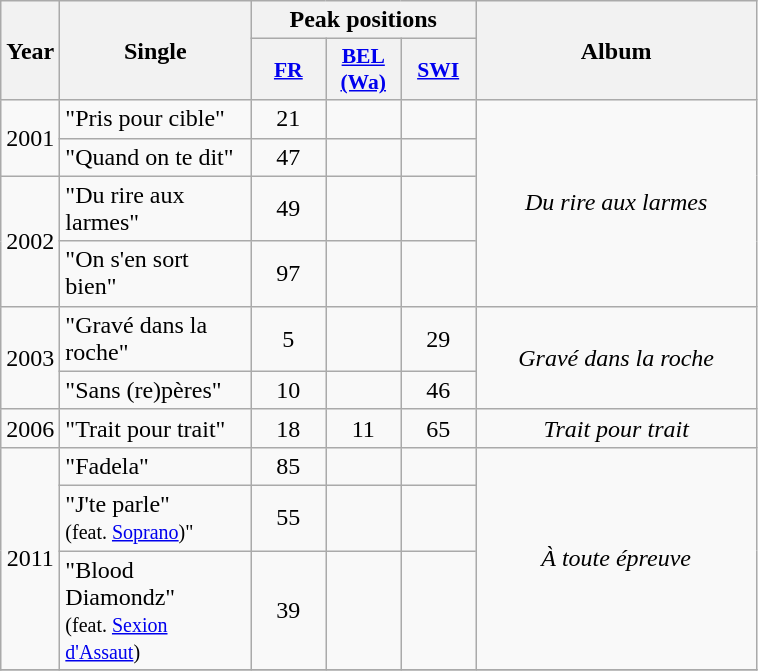<table class="wikitable">
<tr>
<th align="center" rowspan="2" width="10">Year</th>
<th align="center" rowspan="2" width="120">Single</th>
<th align="center" colspan="3" width="30">Peak positions</th>
<th align="center" rowspan="2" width="180">Album</th>
</tr>
<tr>
<th scope="col" style="width:3em;font-size:90%;"><a href='#'>FR</a><br></th>
<th scope="col" style="width:3em;font-size:90%;"><a href='#'>BEL <br>(Wa)</a><br></th>
<th scope="col" style="width:3em;font-size:90%;"><a href='#'>SWI</a><br></th>
</tr>
<tr>
<td align="center" rowspan="2">2001</td>
<td>"Pris pour cible"</td>
<td align="center">21</td>
<td align="center"></td>
<td align="center"></td>
<td align="center" rowspan=4><em>Du rire aux larmes</em></td>
</tr>
<tr>
<td>"Quand on te dit"</td>
<td align="center">47</td>
<td align="center"></td>
<td align="center"></td>
</tr>
<tr>
<td align="center" rowspan="2">2002</td>
<td>"Du rire aux larmes"</td>
<td align="center">49</td>
<td align="center"></td>
<td align="center"></td>
</tr>
<tr>
<td>"On s'en sort bien"</td>
<td align="center">97</td>
<td align="center"></td>
<td align="center"></td>
</tr>
<tr>
<td align="center" rowspan="2">2003</td>
<td>"Gravé dans la roche"</td>
<td align="center">5</td>
<td align="center"></td>
<td align="center">29</td>
<td align="center" rowspan=2><em>Gravé dans la roche</em></td>
</tr>
<tr>
<td>"Sans (re)pères"</td>
<td align="center">10</td>
<td align="center"></td>
<td align="center">46</td>
</tr>
<tr>
<td align="center" rowspan="1">2006</td>
<td>"Trait pour trait"</td>
<td align="center">18</td>
<td align="center">11</td>
<td align="center">65</td>
<td align="center"><em>Trait pour trait</em></td>
</tr>
<tr>
<td align="center" rowspan="3">2011</td>
<td>"Fadela"</td>
<td align="center">85</td>
<td align="center"></td>
<td align="center"></td>
<td align="center" rowspan=3><em>À toute épreuve</em></td>
</tr>
<tr>
<td>"J'te parle" <br><small>(feat. <a href='#'>Soprano</a>)"</small></td>
<td align="center">55</td>
<td align="center"></td>
<td align="center"></td>
</tr>
<tr>
<td>"Blood Diamondz" <br><small>(feat. <a href='#'>Sexion d'Assaut</a>)</small></td>
<td align="center">39</td>
<td align="center"></td>
<td align="center"></td>
</tr>
<tr>
</tr>
</table>
